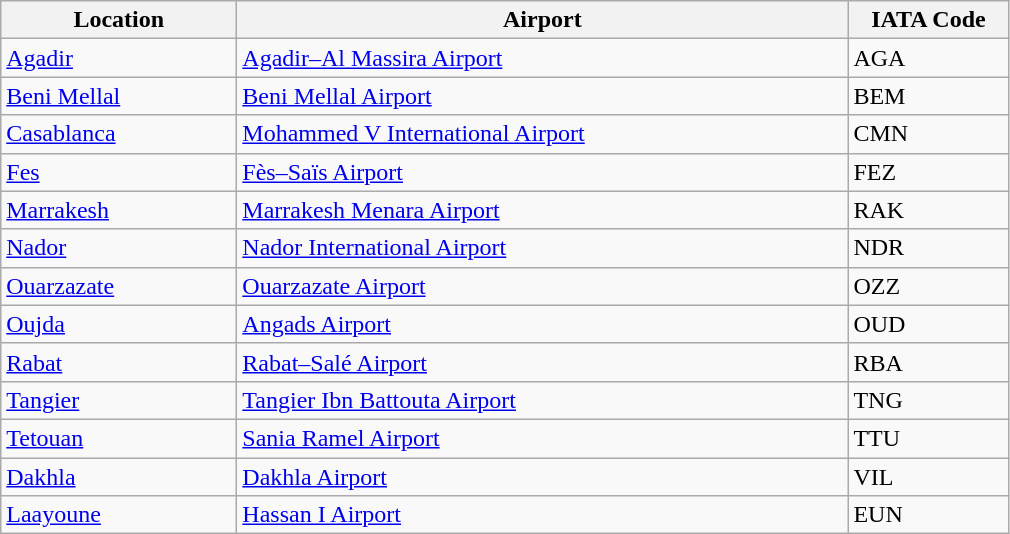<table class="wikitable">
<tr>
<th scope="col" style="width:150px;"><strong>Location</strong></th>
<th scope="col" style="width:400px;"><strong>Airport</strong></th>
<th scope="col" style="width:100px;"><strong>IATA Code</strong></th>
</tr>
<tr>
<td><a href='#'>Agadir</a></td>
<td><a href='#'>Agadir–Al Massira Airport</a></td>
<td>AGA</td>
</tr>
<tr>
<td><a href='#'>Beni Mellal</a></td>
<td><a href='#'>Beni Mellal Airport</a></td>
<td>BEM</td>
</tr>
<tr>
<td><a href='#'>Casablanca</a></td>
<td><a href='#'>Mohammed V International Airport</a></td>
<td>CMN</td>
</tr>
<tr>
<td><a href='#'>Fes</a></td>
<td><a href='#'>Fès–Saïs Airport</a></td>
<td>FEZ</td>
</tr>
<tr>
<td><a href='#'>Marrakesh</a></td>
<td><a href='#'>Marrakesh Menara Airport</a></td>
<td>RAK</td>
</tr>
<tr>
<td><a href='#'>Nador</a></td>
<td><a href='#'>Nador International Airport</a></td>
<td>NDR</td>
</tr>
<tr>
<td><a href='#'>Ouarzazate</a></td>
<td><a href='#'>Ouarzazate Airport</a></td>
<td>OZZ</td>
</tr>
<tr>
<td><a href='#'>Oujda</a></td>
<td><a href='#'>Angads Airport</a></td>
<td>OUD</td>
</tr>
<tr>
<td><a href='#'>Rabat</a></td>
<td><a href='#'>Rabat–Salé Airport</a></td>
<td>RBA</td>
</tr>
<tr>
<td><a href='#'>Tangier</a></td>
<td><a href='#'>Tangier Ibn Battouta Airport</a></td>
<td>TNG</td>
</tr>
<tr>
<td><a href='#'>Tetouan</a></td>
<td><a href='#'>Sania Ramel Airport</a></td>
<td>TTU</td>
</tr>
<tr>
<td><a href='#'>Dakhla</a></td>
<td><a href='#'>Dakhla Airport</a></td>
<td>VIL</td>
</tr>
<tr>
<td><a href='#'>Laayoune</a></td>
<td><a href='#'>Hassan I Airport</a></td>
<td>EUN</td>
</tr>
</table>
